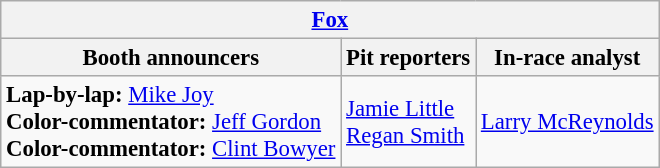<table class="wikitable" style="font-size: 95%">
<tr>
<th colspan="3"><a href='#'>Fox</a></th>
</tr>
<tr>
<th>Booth announcers</th>
<th>Pit reporters</th>
<th>In-race analyst</th>
</tr>
<tr>
<td><strong>Lap-by-lap:</strong> <a href='#'>Mike Joy</a><br><strong>Color-commentator:</strong> <a href='#'>Jeff Gordon</a><br><strong>Color-commentator:</strong> <a href='#'>Clint Bowyer</a></td>
<td><a href='#'>Jamie Little</a><br><a href='#'>Regan Smith</a></td>
<td><a href='#'>Larry McReynolds</a></td>
</tr>
</table>
